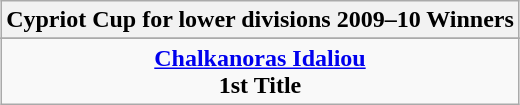<table class="wikitable" style="text-align: center; margin: 0 auto;">
<tr>
<th>Cypriot Cup for lower divisions 2009–10 Winners</th>
</tr>
<tr>
</tr>
<tr>
<td><strong><a href='#'>Chalkanoras Idaliou</a></strong><br><strong>1st Title</strong></td>
</tr>
</table>
